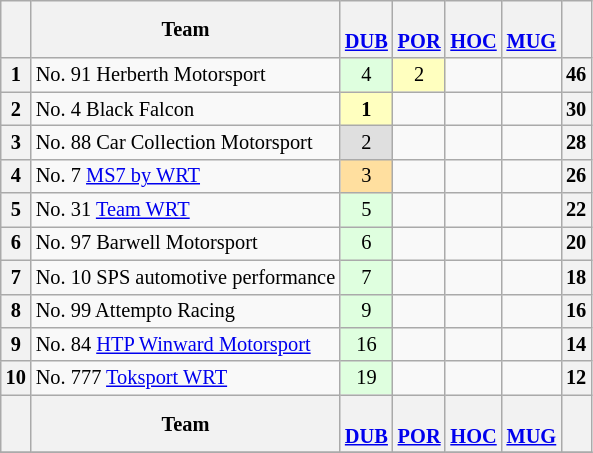<table align=left| class="wikitable" style="font-size: 85%; text-align: center">
<tr valign="top">
<th valign=middle></th>
<th valign=middle>Team</th>
<th><br><a href='#'>DUB</a></th>
<th><br><a href='#'>POR</a></th>
<th><br><a href='#'>HOC</a></th>
<th><br><a href='#'>MUG</a></th>
<th valign=middle>  </th>
</tr>
<tr>
<th>1</th>
<td align=left> No. 91 Herberth Motorsport</td>
<td style="background:#DFFFDF;">4</td>
<td style="background:#FFFFBF;">2</td>
<td></td>
<td></td>
<th>46</th>
</tr>
<tr>
<th>2</th>
<td align=left> No. 4 Black Falcon</td>
<td style="background:#FFFFBF;"><strong>1</strong></td>
<td></td>
<td></td>
<td></td>
<th>30</th>
</tr>
<tr>
<th>3</th>
<td align=left> No. 88 Car Collection Motorsport</td>
<td style="background:#DFDFDF;">2</td>
<td></td>
<td></td>
<td></td>
<th>28</th>
</tr>
<tr>
<th>4</th>
<td align=left> No. 7 <a href='#'>MS7 by WRT</a></td>
<td style="background:#FFDF9F;">3</td>
<td></td>
<td></td>
<td></td>
<th>26</th>
</tr>
<tr>
<th>5</th>
<td align=left> No. 31 <a href='#'>Team WRT</a></td>
<td style="background:#DFFFDF;">5</td>
<td></td>
<td></td>
<td></td>
<th>22</th>
</tr>
<tr>
<th>6</th>
<td align=left> No. 97 Barwell Motorsport</td>
<td style="background:#DFFFDF;">6</td>
<td></td>
<td></td>
<td></td>
<th>20</th>
</tr>
<tr>
<th>7</th>
<td align=left> No. 10 SPS automotive performance</td>
<td style="background:#DFFFDF;">7</td>
<td></td>
<td></td>
<td></td>
<th>18</th>
</tr>
<tr>
<th>8</th>
<td align=left> No. 99 Attempto Racing</td>
<td style="background:#DFFFDF;">9</td>
<td></td>
<td></td>
<td></td>
<th>16</th>
</tr>
<tr>
<th>9</th>
<td align=left> No. 84 <a href='#'>HTP Winward Motorsport</a></td>
<td style="background:#DFFFDF;">16</td>
<td></td>
<td></td>
<td></td>
<th>14</th>
</tr>
<tr>
<th>10</th>
<td align=left> No. 777 <a href='#'>Toksport WRT</a></td>
<td style="background:#DFFFDF;">19</td>
<td></td>
<td></td>
<td></td>
<th>12</th>
</tr>
<tr>
<th valign=middle></th>
<th valign=middle>Team</th>
<th><br><a href='#'>DUB</a></th>
<th><br><a href='#'>POR</a></th>
<th><br><a href='#'>HOC</a></th>
<th><br><a href='#'>MUG</a></th>
<th valign=middle>  </th>
</tr>
<tr>
</tr>
</table>
